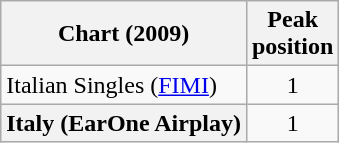<table class="wikitable">
<tr>
<th>Chart (2009)</th>
<th>Peak<br>position</th>
</tr>
<tr>
<td>Italian Singles (<a href='#'>FIMI</a>)</td>
<td align="center">1</td>
</tr>
<tr>
<th scope="row">Italy (EarOne Airplay)</th>
<td align="center">1</td>
</tr>
</table>
